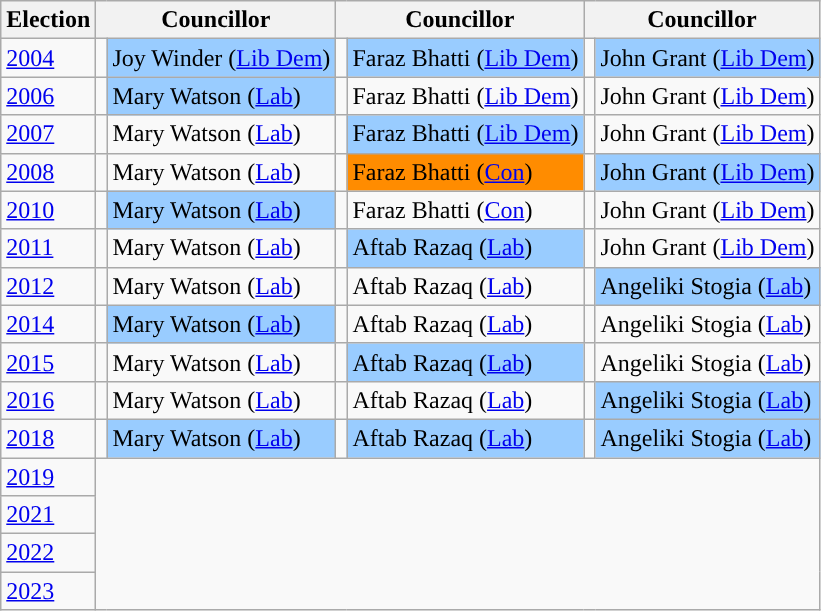<table class="wikitable">
<tr>
<th>Election</th>
<th colspan="2">Councillor</th>
<th colspan="2">Councillor</th>
<th colspan="2">Councillor</th>
</tr>
<tr>
<td><a href='#'>2004</a></td>
<td style="background-color: "></td>
<td bgcolor="#99CCFF">Joy Winder (<a href='#'>Lib Dem</a>)</td>
<td style="background-color: "></td>
<td bgcolor="#99CCFF">Faraz Bhatti (<a href='#'>Lib Dem</a>)</td>
<td style="background-color: "></td>
<td bgcolor="#99CCFF">John Grant (<a href='#'>Lib Dem</a>)</td>
</tr>
<tr>
<td><a href='#'>2006</a></td>
<td style="background-color: "></td>
<td bgcolor="#99CCFF">Mary Watson (<a href='#'>Lab</a>)</td>
<td style="background-color: "></td>
<td>Faraz Bhatti (<a href='#'>Lib Dem</a>)</td>
<td style="background-color: "></td>
<td>John Grant (<a href='#'>Lib Dem</a>)</td>
</tr>
<tr>
<td><a href='#'>2007</a></td>
<td style="background-color: "></td>
<td>Mary Watson (<a href='#'>Lab</a>)</td>
<td style="background-color: "></td>
<td bgcolor="#99CCFF">Faraz Bhatti (<a href='#'>Lib Dem</a>)</td>
<td style="background-color: "></td>
<td>John Grant (<a href='#'>Lib Dem</a>)</td>
</tr>
<tr>
<td><a href='#'>2008</a></td>
<td style="background-color: "></td>
<td>Mary Watson (<a href='#'>Lab</a>)</td>
<td style="background-color: "></td>
<td bgcolor="#FF8C00">Faraz Bhatti (<a href='#'>Con</a>)</td>
<td style="background-color: "></td>
<td bgcolor="#99CCFF">John Grant (<a href='#'>Lib Dem</a>)</td>
</tr>
<tr>
<td><a href='#'>2010</a></td>
<td style="background-color: "></td>
<td bgcolor="#99CCFF">Mary Watson (<a href='#'>Lab</a>)</td>
<td style="background-color: "></td>
<td>Faraz Bhatti (<a href='#'>Con</a>)</td>
<td style="background-color: "></td>
<td>John Grant (<a href='#'>Lib Dem</a>)</td>
</tr>
<tr>
<td><a href='#'>2011</a></td>
<td style="background-color: "></td>
<td>Mary Watson (<a href='#'>Lab</a>)</td>
<td style="background-color: "></td>
<td bgcolor="#99CCFF">Aftab Razaq (<a href='#'>Lab</a>)</td>
<td style="background-color: "></td>
<td>John Grant (<a href='#'>Lib Dem</a>)</td>
</tr>
<tr>
<td><a href='#'>2012</a></td>
<td style="background-color: "></td>
<td>Mary Watson (<a href='#'>Lab</a>)</td>
<td style="background-color: "></td>
<td>Aftab Razaq (<a href='#'>Lab</a>)</td>
<td style="background-color: "></td>
<td bgcolor="#99CCFF">Angeliki Stogia (<a href='#'>Lab</a>)</td>
</tr>
<tr>
<td><a href='#'>2014</a></td>
<td style="background-color: "></td>
<td bgcolor="#99CCFF">Mary Watson (<a href='#'>Lab</a>)</td>
<td style="background-color: "></td>
<td>Aftab Razaq (<a href='#'>Lab</a>)</td>
<td style="background-color: "></td>
<td>Angeliki Stogia (<a href='#'>Lab</a>)</td>
</tr>
<tr>
<td><a href='#'>2015</a></td>
<td style="background-color: "></td>
<td>Mary Watson (<a href='#'>Lab</a>)</td>
<td style="background-color: "></td>
<td bgcolor="#99CCFF">Aftab Razaq (<a href='#'>Lab</a>)</td>
<td style="background-color: "></td>
<td>Angeliki Stogia (<a href='#'>Lab</a>)</td>
</tr>
<tr>
<td><a href='#'>2016</a></td>
<td style="background-color: "></td>
<td>Mary Watson (<a href='#'>Lab</a>)</td>
<td style="background-color: "></td>
<td>Aftab Razaq (<a href='#'>Lab</a>)</td>
<td style="background-color: "></td>
<td bgcolor="#99CCFF">Angeliki Stogia (<a href='#'>Lab</a>)</td>
</tr>
<tr>
<td><a href='#'>2018</a></td>
<td style="background-color: "></td>
<td bgcolor="#99CCFF">Mary Watson (<a href='#'>Lab</a>)</td>
<td style="background-color: "></td>
<td bgcolor="#99CCFF">Aftab Razaq (<a href='#'>Lab</a>)</td>
<td style="background-color: "></td>
<td bgcolor="#99CCFF">Angeliki Stogia (<a href='#'>Lab</a>)</td>
</tr>
<tr>
<td><a href='#'>2019</a><br>

</td>
</tr>
<tr>
<td><a href='#'>2021</a><br>

</td>
</tr>
<tr>
<td><a href='#'>2022</a><br>

</td>
</tr>
<tr>
<td><a href='#'>2023</a><br>

</td>
</tr>
</table>
